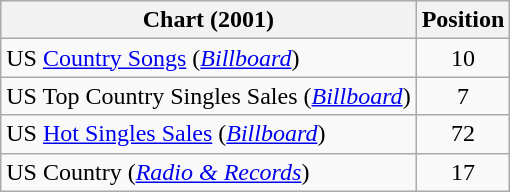<table class="wikitable sortable">
<tr>
<th scope="col">Chart (2001)</th>
<th scope="col">Position</th>
</tr>
<tr>
<td>US <a href='#'>Country Songs</a> (<em><a href='#'>Billboard</a></em>)</td>
<td align="center">10</td>
</tr>
<tr>
<td>US Top Country Singles Sales (<a href='#'><em>Billboard</em></a>)</td>
<td align="center">7</td>
</tr>
<tr>
<td>US <a href='#'>Hot Singles Sales</a> (<a href='#'><em>Billboard</em></a>)</td>
<td align="center">72</td>
</tr>
<tr>
<td>US Country (<em><a href='#'>Radio & Records</a></em>)</td>
<td align="center">17</td>
</tr>
</table>
